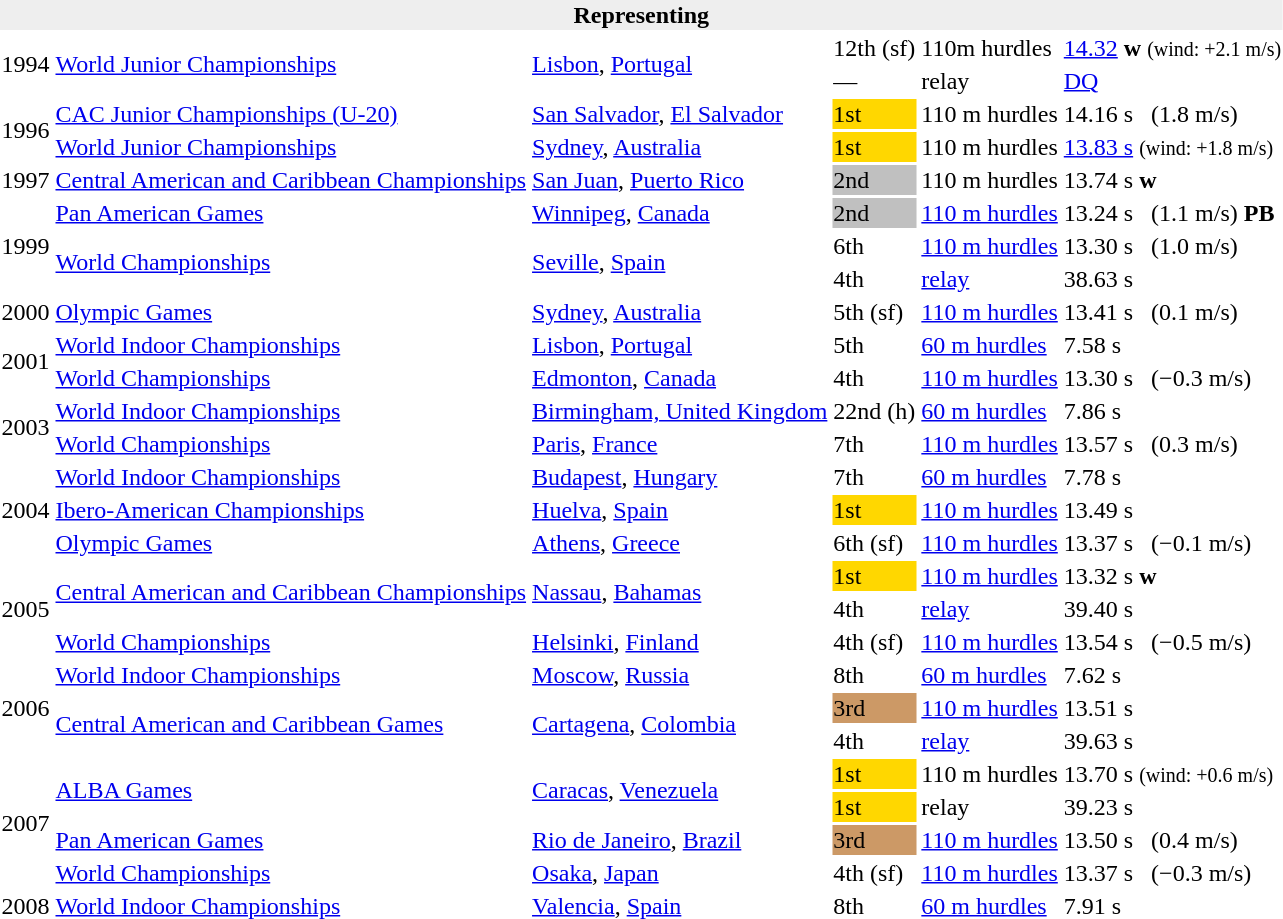<table>
<tr>
<th bgcolor="#eeeeee" colspan="6">Representing </th>
</tr>
<tr>
<td rowspan=2>1994</td>
<td rowspan=2><a href='#'>World Junior Championships</a></td>
<td rowspan=2><a href='#'>Lisbon</a>, <a href='#'>Portugal</a></td>
<td>12th (sf)</td>
<td>110m hurdles</td>
<td><a href='#'>14.32</a> <strong>w</strong> <small>(wind: +2.1 m/s)</small></td>
</tr>
<tr>
<td>—</td>
<td> relay</td>
<td><a href='#'>DQ</a></td>
</tr>
<tr>
<td rowspan = "2">1996</td>
<td><a href='#'>CAC Junior Championships (U-20)</a></td>
<td><a href='#'>San Salvador</a>, <a href='#'>El Salvador</a></td>
<td bgcolor=gold>1st</td>
<td>110 m hurdles</td>
<td>14.16 s   (1.8 m/s)</td>
</tr>
<tr>
<td><a href='#'>World Junior Championships</a></td>
<td><a href='#'>Sydney</a>, <a href='#'>Australia</a></td>
<td bgcolor="gold">1st</td>
<td>110 m hurdles</td>
<td><a href='#'>13.83 s</a> <small>(wind: +1.8 m/s)</small></td>
</tr>
<tr>
<td>1997</td>
<td><a href='#'>Central American and Caribbean Championships</a></td>
<td><a href='#'>San Juan</a>, <a href='#'>Puerto Rico</a></td>
<td bgcolor="silver">2nd</td>
<td>110 m hurdles</td>
<td>13.74 s <strong>w</strong></td>
</tr>
<tr>
<td rowspan=3>1999</td>
<td><a href='#'>Pan American Games</a></td>
<td><a href='#'>Winnipeg</a>, <a href='#'>Canada</a></td>
<td bgcolor="silver">2nd</td>
<td><a href='#'>110 m hurdles</a></td>
<td>13.24 s   (1.1 m/s) <strong>PB</strong></td>
</tr>
<tr>
<td rowspan=2><a href='#'>World Championships</a></td>
<td rowspan=2><a href='#'>Seville</a>, <a href='#'>Spain</a></td>
<td>6th</td>
<td><a href='#'>110 m hurdles</a></td>
<td>13.30 s   (1.0 m/s)</td>
</tr>
<tr>
<td>4th</td>
<td><a href='#'> relay</a></td>
<td>38.63 s</td>
</tr>
<tr>
<td>2000</td>
<td><a href='#'>Olympic Games</a></td>
<td><a href='#'>Sydney</a>, <a href='#'>Australia</a></td>
<td>5th (sf)</td>
<td><a href='#'>110 m hurdles</a></td>
<td>13.41 s   (0.1 m/s)</td>
</tr>
<tr>
<td rowspan=2>2001</td>
<td><a href='#'>World Indoor Championships</a></td>
<td><a href='#'>Lisbon</a>, <a href='#'>Portugal</a></td>
<td>5th</td>
<td><a href='#'>60 m hurdles</a></td>
<td>7.58 s</td>
</tr>
<tr>
<td><a href='#'>World Championships</a></td>
<td><a href='#'>Edmonton</a>, <a href='#'>Canada</a></td>
<td>4th</td>
<td><a href='#'>110 m hurdles</a></td>
<td>13.30 s   (−0.3 m/s)</td>
</tr>
<tr>
<td rowspan=2>2003</td>
<td><a href='#'>World Indoor Championships</a></td>
<td><a href='#'>Birmingham, United Kingdom</a></td>
<td>22nd (h)</td>
<td><a href='#'>60 m hurdles</a></td>
<td>7.86 s</td>
</tr>
<tr>
<td><a href='#'>World Championships</a></td>
<td><a href='#'>Paris</a>, <a href='#'>France</a></td>
<td>7th</td>
<td><a href='#'>110 m hurdles</a></td>
<td>13.57 s   (0.3 m/s)</td>
</tr>
<tr>
<td rowspan = "3">2004</td>
<td><a href='#'>World Indoor Championships</a></td>
<td><a href='#'>Budapest</a>, <a href='#'>Hungary</a></td>
<td>7th</td>
<td><a href='#'>60 m hurdles</a></td>
<td>7.78 s</td>
</tr>
<tr>
<td><a href='#'>Ibero-American Championships</a></td>
<td><a href='#'>Huelva</a>, <a href='#'>Spain</a></td>
<td bgcolor=gold>1st</td>
<td><a href='#'>110 m hurdles</a></td>
<td>13.49 s</td>
</tr>
<tr>
<td><a href='#'>Olympic Games</a></td>
<td><a href='#'>Athens</a>, <a href='#'>Greece</a></td>
<td>6th (sf)</td>
<td><a href='#'>110 m hurdles</a></td>
<td>13.37 s   (−0.1 m/s)</td>
</tr>
<tr>
<td rowspan = "3">2005</td>
<td rowspan = "2"><a href='#'>Central American and Caribbean Championships</a></td>
<td rowspan = "2"><a href='#'>Nassau</a>, <a href='#'>Bahamas</a></td>
<td bgcolor="gold">1st</td>
<td><a href='#'>110 m hurdles</a></td>
<td>13.32 s <strong>w</strong></td>
</tr>
<tr>
<td>4th</td>
<td><a href='#'> relay</a></td>
<td>39.40 s</td>
</tr>
<tr>
<td><a href='#'>World Championships</a></td>
<td><a href='#'>Helsinki</a>, <a href='#'>Finland</a></td>
<td>4th (sf)</td>
<td><a href='#'>110 m hurdles</a></td>
<td>13.54 s   (−0.5 m/s)</td>
</tr>
<tr>
<td rowspan=3>2006</td>
<td><a href='#'>World Indoor Championships</a></td>
<td><a href='#'>Moscow</a>, <a href='#'>Russia</a></td>
<td>8th</td>
<td><a href='#'>60 m hurdles</a></td>
<td>7.62 s</td>
</tr>
<tr>
<td rowspan=2><a href='#'>Central American and Caribbean Games</a></td>
<td rowspan=2><a href='#'>Cartagena</a>, <a href='#'>Colombia</a></td>
<td bgcolor="cc9966">3rd</td>
<td><a href='#'>110 m hurdles</a></td>
<td>13.51 s</td>
</tr>
<tr>
<td>4th</td>
<td><a href='#'> relay</a></td>
<td>39.63 s</td>
</tr>
<tr>
<td rowspan=4>2007</td>
<td rowspan=2><a href='#'>ALBA Games</a></td>
<td rowspan=2><a href='#'>Caracas</a>, <a href='#'>Venezuela</a></td>
<td bgcolor=gold>1st</td>
<td>110 m hurdles</td>
<td>13.70 s  <small>(wind: +0.6 m/s)</small></td>
</tr>
<tr>
<td bgcolor=gold>1st</td>
<td> relay</td>
<td>39.23 s</td>
</tr>
<tr>
<td><a href='#'>Pan American Games</a></td>
<td><a href='#'>Rio de Janeiro</a>, <a href='#'>Brazil</a></td>
<td bgcolor=cc9966>3rd</td>
<td><a href='#'>110 m hurdles</a></td>
<td>13.50 s   (0.4 m/s)</td>
</tr>
<tr>
<td><a href='#'>World Championships</a></td>
<td><a href='#'>Osaka</a>, <a href='#'>Japan</a></td>
<td>4th (sf)</td>
<td><a href='#'>110 m hurdles</a></td>
<td>13.37 s   (−0.3 m/s)</td>
</tr>
<tr>
<td>2008</td>
<td><a href='#'>World Indoor Championships</a></td>
<td><a href='#'>Valencia</a>, <a href='#'>Spain</a></td>
<td>8th</td>
<td><a href='#'>60 m hurdles</a></td>
<td>7.91 s</td>
</tr>
</table>
